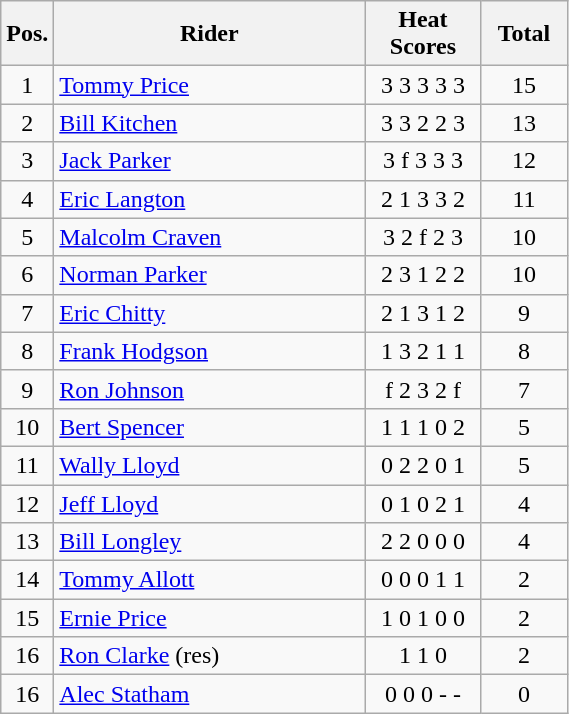<table class=wikitable>
<tr>
<th width=25px>Pos.</th>
<th width=200px>Rider</th>
<th width=70px>Heat Scores</th>
<th width=50px>Total</th>
</tr>
<tr align=center >
<td>1</td>
<td align=left> <a href='#'>Tommy Price</a></td>
<td>3	3	3	3	3</td>
<td>15</td>
</tr>
<tr align=center>
<td>2</td>
<td align=left> <a href='#'>Bill Kitchen</a></td>
<td>3	3	2	2	3</td>
<td>13</td>
</tr>
<tr align=center>
<td>3</td>
<td align=left> <a href='#'>Jack Parker</a></td>
<td>3	f	3	3	3</td>
<td>12</td>
</tr>
<tr align=center>
<td>4</td>
<td align=left> <a href='#'>Eric Langton</a></td>
<td>2	1	3	3	2</td>
<td>11</td>
</tr>
<tr align=center>
<td>5</td>
<td align=left> <a href='#'>Malcolm Craven</a></td>
<td>3	2	f	2	3</td>
<td>10</td>
</tr>
<tr align=center>
<td>6</td>
<td align=left> <a href='#'>Norman Parker</a></td>
<td>2	3	1	2	2</td>
<td>10</td>
</tr>
<tr align=center>
<td>7</td>
<td align=left> <a href='#'>Eric Chitty</a></td>
<td>2	1	3	1	2</td>
<td>9</td>
</tr>
<tr align=center>
<td>8</td>
<td align=left> <a href='#'>Frank Hodgson</a></td>
<td>1	3	2	1	1</td>
<td>8</td>
</tr>
<tr align=center>
<td>9</td>
<td align=left> <a href='#'>Ron Johnson</a></td>
<td>f	2	3	2	f</td>
<td>7</td>
</tr>
<tr align=center>
<td>10</td>
<td align=left> <a href='#'>Bert Spencer</a></td>
<td>1	1	1	0	2</td>
<td>5</td>
</tr>
<tr align=center>
<td>11</td>
<td align=left> <a href='#'>Wally Lloyd</a></td>
<td>0	2	2	0	1</td>
<td>5</td>
</tr>
<tr align=center>
<td>12</td>
<td align=left> <a href='#'>Jeff Lloyd</a></td>
<td>0	1	0	2	1</td>
<td>4</td>
</tr>
<tr align=center>
<td>13</td>
<td align=left> <a href='#'>Bill Longley</a></td>
<td>2	2	0	0	0</td>
<td>4</td>
</tr>
<tr align=center>
<td>14</td>
<td align=left> <a href='#'>Tommy Allott</a></td>
<td>0	0	0	1	1</td>
<td>2</td>
</tr>
<tr align=center>
<td>15</td>
<td align=left> <a href='#'>Ernie Price</a></td>
<td>1	0	1	0	0</td>
<td>2</td>
</tr>
<tr align=center>
<td>16</td>
<td align=left> <a href='#'>Ron Clarke</a> (res)</td>
<td>1	1	0</td>
<td>2</td>
</tr>
<tr align=center>
<td>16</td>
<td align=left> <a href='#'>Alec Statham</a></td>
<td>0	0	0	-	-</td>
<td>0</td>
</tr>
</table>
